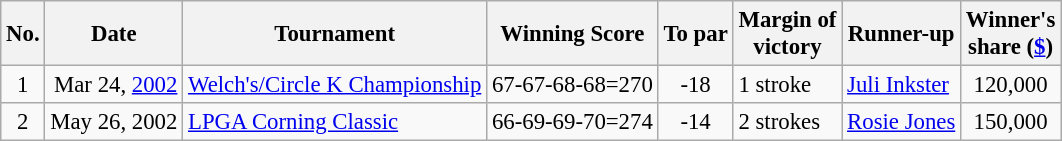<table class="wikitable" style="font-size:95%;">
<tr>
<th>No.</th>
<th>Date</th>
<th>Tournament</th>
<th>Winning Score</th>
<th>To par</th>
<th>Margin of<br>victory</th>
<th>Runner-up</th>
<th>Winner's<br>share (<a href='#'>$</a>)</th>
</tr>
<tr>
<td align=center>1</td>
<td align=right>Mar 24, <a href='#'>2002</a></td>
<td><a href='#'>Welch's/Circle K Championship</a></td>
<td align=right>67-67-68-68=270</td>
<td align=center>-18</td>
<td>1 stroke</td>
<td> <a href='#'>Juli Inkster</a></td>
<td align=center>120,000</td>
</tr>
<tr>
<td align=center>2</td>
<td align=right>May 26, 2002</td>
<td><a href='#'>LPGA Corning Classic</a></td>
<td align=right>66-69-69-70=274</td>
<td align=center>-14</td>
<td>2 strokes</td>
<td> <a href='#'>Rosie Jones</a></td>
<td align=center>150,000</td>
</tr>
</table>
